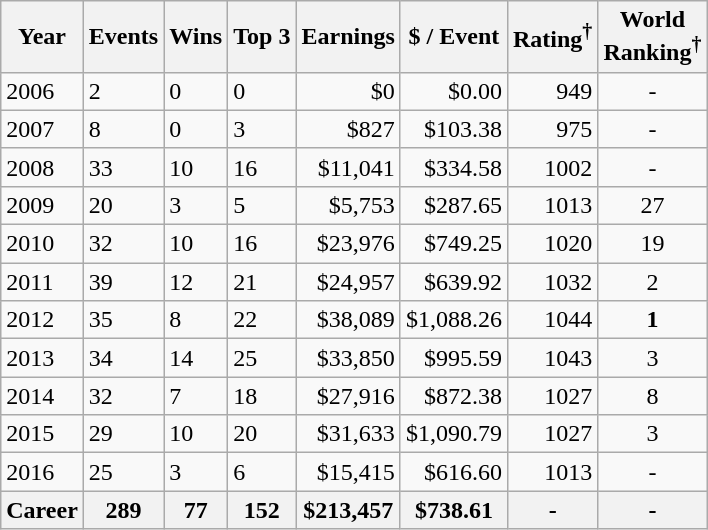<table class="wikitable">
<tr>
<th>Year</th>
<th>Events</th>
<th>Wins</th>
<th>Top 3</th>
<th>Earnings</th>
<th>$ / Event</th>
<th>Rating<sup>†</sup></th>
<th>World<br>Ranking<sup>†</sup></th>
</tr>
<tr>
<td>2006</td>
<td>2</td>
<td>0</td>
<td>0</td>
<td align="right">$0</td>
<td align="right">$0.00</td>
<td align=right>949</td>
<td align=center>-</td>
</tr>
<tr>
<td>2007</td>
<td>8</td>
<td>0</td>
<td>3</td>
<td align="right">$827</td>
<td align="right">$103.38</td>
<td align=right>975</td>
<td align=center>-</td>
</tr>
<tr>
<td>2008</td>
<td>33</td>
<td>10</td>
<td>16</td>
<td align="right">$11,041</td>
<td align="right">$334.58</td>
<td align=right>1002</td>
<td align=center>-</td>
</tr>
<tr>
<td>2009</td>
<td>20</td>
<td>3</td>
<td>5</td>
<td align="right">$5,753</td>
<td align="right">$287.65</td>
<td align=right>1013</td>
<td align=center>27</td>
</tr>
<tr>
<td>2010</td>
<td>32</td>
<td>10</td>
<td>16</td>
<td align="right">$23,976</td>
<td align="right">$749.25</td>
<td align=right>1020</td>
<td align=center>19</td>
</tr>
<tr>
<td>2011</td>
<td>39</td>
<td>12</td>
<td>21</td>
<td align="right">$24,957</td>
<td align="right">$639.92</td>
<td align=right>1032</td>
<td align=center>2</td>
</tr>
<tr>
<td>2012</td>
<td>35</td>
<td>8</td>
<td>22</td>
<td align="right">$38,089</td>
<td align="right">$1,088.26</td>
<td align=right>1044</td>
<td align=center><strong>1</strong></td>
</tr>
<tr>
<td>2013</td>
<td>34</td>
<td>14</td>
<td>25</td>
<td align="right">$33,850</td>
<td align="right">$995.59</td>
<td align=right>1043</td>
<td align=center>3</td>
</tr>
<tr>
<td>2014</td>
<td>32</td>
<td>7</td>
<td>18</td>
<td align="right">$27,916</td>
<td align="right">$872.38</td>
<td align=right>1027</td>
<td align=center>8</td>
</tr>
<tr>
<td>2015</td>
<td>29</td>
<td>10</td>
<td>20</td>
<td align="right">$31,633</td>
<td align="right">$1,090.79</td>
<td align=right>1027</td>
<td align=center>3</td>
</tr>
<tr>
<td>2016</td>
<td>25</td>
<td>3</td>
<td>6</td>
<td align="right">$15,415</td>
<td align="right">$616.60</td>
<td align=right>1013</td>
<td align=center>-</td>
</tr>
<tr>
<th>Career</th>
<th>289</th>
<th>77</th>
<th>152</th>
<th>$213,457</th>
<th>$738.61</th>
<th>-</th>
<th>-</th>
</tr>
</table>
